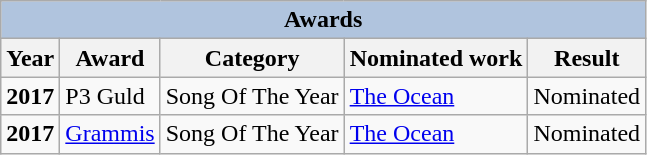<table class="wikitable">
<tr>
<th colspan="5" style="background:LightSteelBlue;">Awards</th>
</tr>
<tr>
<th>Year</th>
<th>Award</th>
<th>Category</th>
<th>Nominated work</th>
<th>Result</th>
</tr>
<tr>
<td><strong>2017</strong></td>
<td>P3 Guld</td>
<td>Song Of The Year</td>
<td><a href='#'>The Ocean</a></td>
<td>Nominated </td>
</tr>
<tr>
<td><strong>2017</strong></td>
<td><a href='#'>Grammis</a></td>
<td>Song Of The Year</td>
<td><a href='#'>The Ocean</a></td>
<td>Nominated </td>
</tr>
</table>
